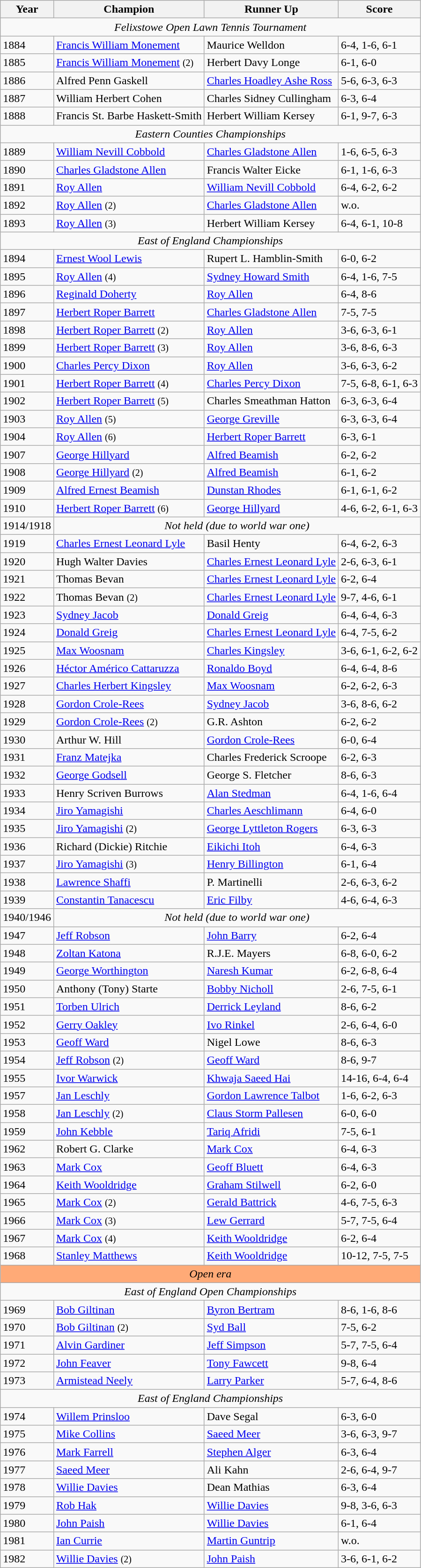<table class="wikitable sortable">
<tr>
<th>Year</th>
<th>Champion</th>
<th>Runner Up</th>
<th>Score</th>
</tr>
<tr>
<td colspan=4 align=center><em>Felixstowe Open Lawn Tennis Tournament</em></td>
</tr>
<tr>
<td>1884</td>
<td> <a href='#'>Francis William Monement</a></td>
<td> Maurice Welldon</td>
<td>6-4, 1-6, 6-1</td>
</tr>
<tr>
<td>1885</td>
<td> <a href='#'>Francis William Monement</a> <small>(2)</small></td>
<td> Herbert Davy Longe</td>
<td>6-1, 6-0</td>
</tr>
<tr>
<td>1886</td>
<td> Alfred Penn Gaskell</td>
<td> <a href='#'>Charles Hoadley Ashe Ross</a></td>
<td>5-6, 6-3, 6-3</td>
</tr>
<tr>
<td>1887</td>
<td> William Herbert Cohen</td>
<td> Charles Sidney Cullingham</td>
<td>6-3, 6-4</td>
</tr>
<tr>
<td>1888</td>
<td> Francis St. Barbe Haskett-Smith</td>
<td> Herbert William Kersey</td>
<td>6-1, 9-7, 6-3</td>
</tr>
<tr>
<td colspan=4 align=center><em>Eastern Counties Championships</em></td>
</tr>
<tr>
<td>1889</td>
<td> <a href='#'>William Nevill Cobbold</a></td>
<td> <a href='#'>Charles Gladstone Allen</a></td>
<td>1-6, 6-5, 6-3</td>
</tr>
<tr>
<td>1890</td>
<td> <a href='#'>Charles Gladstone Allen</a></td>
<td> Francis Walter Eicke</td>
<td>6-1, 1-6, 6-3</td>
</tr>
<tr>
<td>1891</td>
<td> <a href='#'>Roy Allen</a></td>
<td> <a href='#'>William Nevill Cobbold</a></td>
<td>6-4, 6-2, 6-2</td>
</tr>
<tr>
<td>1892</td>
<td> <a href='#'>Roy Allen</a> <small>(2)</small></td>
<td> <a href='#'>Charles Gladstone Allen</a></td>
<td>w.o.</td>
</tr>
<tr>
<td>1893</td>
<td> <a href='#'>Roy Allen</a> <small>(3)</small></td>
<td> Herbert William Kersey</td>
<td>6-4, 6-1, 10-8</td>
</tr>
<tr>
<td colspan=4 align=center><em>East of England Championships</em></td>
</tr>
<tr>
<td>1894</td>
<td> <a href='#'>Ernest Wool Lewis</a></td>
<td> Rupert L. Hamblin-Smith</td>
<td>6-0, 6-2</td>
</tr>
<tr>
<td>1895</td>
<td> <a href='#'>Roy Allen</a> <small>(4)</small></td>
<td> <a href='#'>Sydney Howard Smith</a></td>
<td>6-4, 1-6, 7-5</td>
</tr>
<tr>
<td>1896</td>
<td> <a href='#'>Reginald Doherty</a></td>
<td> <a href='#'>Roy Allen</a></td>
<td>6-4, 8-6</td>
</tr>
<tr>
<td>1897</td>
<td>  <a href='#'>Herbert Roper Barrett</a></td>
<td> <a href='#'>Charles Gladstone Allen</a></td>
<td>7-5, 7-5</td>
</tr>
<tr>
<td>1898</td>
<td> <a href='#'>Herbert Roper Barrett</a> <small>(2)</small></td>
<td> <a href='#'>Roy Allen</a></td>
<td>3-6, 6-3, 6-1</td>
</tr>
<tr>
<td>1899</td>
<td> <a href='#'>Herbert Roper Barrett</a> <small>(3)</small></td>
<td> <a href='#'>Roy Allen</a></td>
<td>3-6, 8-6, 6-3</td>
</tr>
<tr>
<td>1900</td>
<td> <a href='#'>Charles Percy Dixon</a></td>
<td> <a href='#'>Roy Allen</a></td>
<td>3-6, 6-3, 6-2</td>
</tr>
<tr>
<td>1901</td>
<td> <a href='#'>Herbert Roper Barrett</a> <small>(4)</small></td>
<td> <a href='#'>Charles Percy Dixon</a></td>
<td>7-5, 6-8, 6-1, 6-3</td>
</tr>
<tr>
<td>1902</td>
<td> <a href='#'>Herbert Roper Barrett</a> <small>(5)</small></td>
<td> Charles Smeathman Hatton</td>
<td>6-3, 6-3, 6-4</td>
</tr>
<tr>
<td>1903</td>
<td> <a href='#'>Roy Allen</a> <small>(5)</small></td>
<td> <a href='#'>George Greville</a></td>
<td>6-3, 6-3, 6-4</td>
</tr>
<tr>
<td>1904</td>
<td> <a href='#'>Roy Allen</a> <small>(6)</small></td>
<td> <a href='#'>Herbert Roper Barrett</a></td>
<td>6-3, 6-1</td>
</tr>
<tr>
<td>1907</td>
<td> <a href='#'>George Hillyard</a></td>
<td> <a href='#'>Alfred Beamish</a></td>
<td>6-2, 6-2</td>
</tr>
<tr>
<td>1908</td>
<td> <a href='#'>George Hillyard</a> <small>(2)</small></td>
<td> <a href='#'>Alfred Beamish</a></td>
<td>6-1, 6-2</td>
</tr>
<tr>
<td>1909</td>
<td> <a href='#'>Alfred Ernest Beamish</a></td>
<td> <a href='#'>Dunstan Rhodes</a></td>
<td>6-1, 6-1, 6-2</td>
</tr>
<tr>
<td>1910</td>
<td> <a href='#'>Herbert Roper Barrett</a> <small>(6)</small></td>
<td> <a href='#'>George Hillyard</a></td>
<td>4-6, 6-2, 6-1, 6-3</td>
</tr>
<tr>
<td>1914/1918</td>
<td colspan=4 align=center><em>Not held (due to world war one)</em></td>
</tr>
<tr>
<td>1919</td>
<td> <a href='#'>Charles Ernest Leonard Lyle</a></td>
<td> Basil Henty</td>
<td>6-4, 6-2, 6-3</td>
</tr>
<tr>
<td>1920</td>
<td>  Hugh Walter Davies</td>
<td> <a href='#'>Charles Ernest Leonard Lyle</a></td>
<td>2-6, 6-3, 6-1</td>
</tr>
<tr>
<td>1921</td>
<td> Thomas Bevan</td>
<td> <a href='#'>Charles Ernest Leonard Lyle</a></td>
<td>6-2, 6-4</td>
</tr>
<tr>
<td>1922</td>
<td> Thomas Bevan <small>(2)</small></td>
<td> <a href='#'>Charles Ernest Leonard Lyle</a></td>
<td>9-7, 4-6, 6-1</td>
</tr>
<tr>
<td>1923</td>
<td> <a href='#'>Sydney Jacob</a></td>
<td> <a href='#'>Donald Greig</a></td>
<td>6-4, 6-4, 6-3</td>
</tr>
<tr>
<td>1924</td>
<td> <a href='#'>Donald Greig</a></td>
<td> <a href='#'>Charles Ernest Leonard Lyle</a></td>
<td>6-4, 7-5, 6-2</td>
</tr>
<tr>
<td>1925</td>
<td> <a href='#'>Max Woosnam</a></td>
<td> <a href='#'>Charles Kingsley</a></td>
<td>3-6, 6-1, 6-2, 6-2</td>
</tr>
<tr>
<td>1926</td>
<td> <a href='#'>Héctor Américo Cattaruzza</a></td>
<td> <a href='#'>Ronaldo Boyd</a></td>
<td>6-4, 6-4, 8-6</td>
</tr>
<tr>
<td>1927</td>
<td> <a href='#'>Charles Herbert Kingsley</a></td>
<td> <a href='#'>Max Woosnam</a></td>
<td>6-2, 6-2, 6-3</td>
</tr>
<tr>
<td>1928</td>
<td> <a href='#'>Gordon Crole-Rees</a></td>
<td> <a href='#'>Sydney Jacob</a></td>
<td>3-6, 8-6, 6-2</td>
</tr>
<tr>
<td>1929</td>
<td> <a href='#'>Gordon Crole-Rees</a> <small>(2)</small></td>
<td> G.R. Ashton</td>
<td>6-2, 6-2</td>
</tr>
<tr>
<td>1930</td>
<td> Arthur W. Hill</td>
<td> <a href='#'>Gordon Crole-Rees</a></td>
<td>6-0, 6-4</td>
</tr>
<tr>
<td>1931</td>
<td> <a href='#'>Franz Matejka</a></td>
<td> Charles Frederick Scroope</td>
<td>6-2, 6-3</td>
</tr>
<tr>
<td>1932</td>
<td> <a href='#'>George Godsell</a></td>
<td> George S. Fletcher</td>
<td>8-6, 6-3</td>
</tr>
<tr>
<td>1933</td>
<td> Henry Scriven Burrows</td>
<td> <a href='#'>Alan Stedman</a></td>
<td>6-4, 1-6, 6-4</td>
</tr>
<tr>
<td>1934</td>
<td> <a href='#'>Jiro Yamagishi</a></td>
<td> <a href='#'>Charles Aeschlimann</a></td>
<td>6-4, 6-0</td>
</tr>
<tr>
<td>1935</td>
<td>  <a href='#'>Jiro Yamagishi</a> <small>(2)</small></td>
<td> <a href='#'>George Lyttleton Rogers</a></td>
<td>6-3, 6-3</td>
</tr>
<tr>
<td>1936</td>
<td> Richard (Dickie) Ritchie</td>
<td> <a href='#'>Eikichi Itoh</a></td>
<td>6-4, 6-3</td>
</tr>
<tr>
<td>1937</td>
<td>  <a href='#'>Jiro Yamagishi</a> <small>(3)</small></td>
<td> <a href='#'>Henry Billington</a></td>
<td>6-1, 6-4</td>
</tr>
<tr>
<td>1938</td>
<td> <a href='#'>Lawrence Shaffi</a></td>
<td> P. Martinelli</td>
<td>2-6, 6-3, 6-2</td>
</tr>
<tr>
<td>1939</td>
<td> <a href='#'>Constantin Tanacescu</a></td>
<td> <a href='#'>Eric Filby</a></td>
<td>4-6, 6-4, 6-3</td>
</tr>
<tr>
<td>1940/1946</td>
<td colspan=4 align=center><em>Not held (due to world war one)</em></td>
</tr>
<tr>
<td>1947</td>
<td> <a href='#'>Jeff Robson</a></td>
<td> <a href='#'>John Barry</a></td>
<td>6-2, 6-4</td>
</tr>
<tr>
<td>1948</td>
<td> <a href='#'>Zoltan Katona</a></td>
<td> R.J.E. Mayers</td>
<td>6-8, 6-0, 6-2</td>
</tr>
<tr>
<td>1949</td>
<td> <a href='#'>George Worthington</a></td>
<td> <a href='#'>Naresh Kumar</a></td>
<td>6-2, 6-8, 6-4</td>
</tr>
<tr>
<td>1950</td>
<td> Anthony (Tony) Starte</td>
<td> <a href='#'>Bobby Nicholl</a></td>
<td>2-6, 7-5, 6-1</td>
</tr>
<tr>
<td>1951</td>
<td> <a href='#'>Torben Ulrich</a></td>
<td> <a href='#'>Derrick Leyland</a></td>
<td>8-6, 6-2</td>
</tr>
<tr>
<td>1952</td>
<td> <a href='#'>Gerry Oakley</a></td>
<td> <a href='#'>Ivo Rinkel</a></td>
<td>2-6, 6-4, 6-0</td>
</tr>
<tr>
<td>1953</td>
<td> <a href='#'>Geoff Ward</a></td>
<td> Nigel Lowe</td>
<td>8-6, 6-3</td>
</tr>
<tr>
<td>1954</td>
<td> <a href='#'>Jeff Robson</a> <small>(2)</small></td>
<td> <a href='#'>Geoff Ward</a></td>
<td>8-6, 9-7</td>
</tr>
<tr>
<td>1955</td>
<td> <a href='#'>Ivor Warwick</a></td>
<td> <a href='#'>Khwaja Saeed Hai</a></td>
<td>14-16, 6-4, 6-4</td>
</tr>
<tr>
<td>1957</td>
<td> <a href='#'>Jan Leschly</a></td>
<td> <a href='#'>Gordon Lawrence Talbot</a></td>
<td>1-6, 6-2, 6-3</td>
</tr>
<tr>
<td>1958</td>
<td> <a href='#'>Jan Leschly</a> <small>(2)</small></td>
<td> <a href='#'>Claus Storm Pallesen</a></td>
<td>6-0, 6-0</td>
</tr>
<tr>
<td>1959</td>
<td> <a href='#'>John Kebble</a></td>
<td> <a href='#'>Tariq Afridi</a></td>
<td>7-5, 6-1</td>
</tr>
<tr>
<td>1962</td>
<td> Robert G. Clarke</td>
<td> <a href='#'>Mark Cox</a></td>
<td>6-4, 6-3</td>
</tr>
<tr>
<td>1963</td>
<td> <a href='#'>Mark Cox</a></td>
<td> <a href='#'>Geoff Bluett</a></td>
<td>6-4, 6-3</td>
</tr>
<tr>
<td>1964</td>
<td> <a href='#'>Keith Wooldridge</a></td>
<td> <a href='#'>Graham Stilwell</a></td>
<td>6-2, 6-0</td>
</tr>
<tr>
<td>1965</td>
<td> <a href='#'>Mark Cox</a> <small>(2)</small></td>
<td> <a href='#'>Gerald Battrick</a></td>
<td>4-6, 7-5, 6-3</td>
</tr>
<tr>
<td>1966</td>
<td> <a href='#'>Mark Cox</a> <small>(3)</small></td>
<td> <a href='#'>Lew Gerrard</a></td>
<td>5-7, 7-5, 6-4</td>
</tr>
<tr>
<td>1967</td>
<td> <a href='#'>Mark Cox</a> <small>(4)</small></td>
<td> <a href='#'>Keith Wooldridge</a></td>
<td>6-2, 6-4</td>
</tr>
<tr>
<td>1968</td>
<td> <a href='#'>Stanley Matthews</a></td>
<td> <a href='#'>Keith Wooldridge</a></td>
<td>10-12, 7-5, 7-5</td>
</tr>
<tr style=background-color:#ffaa77>
<td colspan=4 align=center><em>Open era</em></td>
</tr>
<tr>
<td colspan=4 align=center><em>East of England Open Championships</em></td>
</tr>
<tr>
<td>1969</td>
<td> <a href='#'>Bob Giltinan</a></td>
<td> <a href='#'>Byron Bertram</a></td>
<td>8-6, 1-6, 8-6</td>
</tr>
<tr>
<td>1970</td>
<td> <a href='#'>Bob Giltinan</a> <small>(2)</small></td>
<td> <a href='#'>Syd Ball</a></td>
<td>7-5, 6-2</td>
</tr>
<tr>
<td>1971</td>
<td> <a href='#'>Alvin Gardiner</a></td>
<td> <a href='#'>Jeff Simpson</a></td>
<td>5-7, 7-5, 6-4</td>
</tr>
<tr>
<td>1972</td>
<td> <a href='#'>John Feaver</a></td>
<td> <a href='#'>Tony Fawcett</a></td>
<td>9-8, 6-4</td>
</tr>
<tr>
<td>1973</td>
<td> <a href='#'>Armistead Neely</a></td>
<td> <a href='#'>Larry Parker</a></td>
<td>5-7, 6-4, 8-6</td>
</tr>
<tr>
<td colspan=4 align=center><em>East of England Championships</em></td>
</tr>
<tr>
<td>1974</td>
<td> <a href='#'>Willem Prinsloo</a></td>
<td> Dave Segal</td>
<td>6-3, 6-0</td>
</tr>
<tr>
<td>1975</td>
<td> <a href='#'>Mike Collins</a></td>
<td> <a href='#'>Saeed Meer</a></td>
<td>3-6, 6-3, 9-7</td>
</tr>
<tr>
<td>1976</td>
<td> <a href='#'>Mark Farrell</a></td>
<td> <a href='#'>Stephen Alger</a></td>
<td>6-3, 6-4</td>
</tr>
<tr>
<td>1977</td>
<td>  <a href='#'>Saeed Meer</a></td>
<td> Ali Kahn</td>
<td>2-6, 6-4, 9-7</td>
</tr>
<tr>
<td>1978</td>
<td> <a href='#'>Willie Davies</a></td>
<td> Dean Mathias</td>
<td>6-3, 6-4</td>
</tr>
<tr>
<td>1979</td>
<td> <a href='#'>Rob Hak</a></td>
<td> <a href='#'>Willie Davies</a></td>
<td>9-8, 3-6, 6-3</td>
</tr>
<tr>
<td>1980</td>
<td> <a href='#'>John Paish</a></td>
<td> <a href='#'>Willie Davies</a></td>
<td>6-1, 6-4</td>
</tr>
<tr>
<td>1981</td>
<td> <a href='#'>Ian Currie</a></td>
<td> <a href='#'>Martin Guntrip</a></td>
<td>w.o.</td>
</tr>
<tr>
<td>1982</td>
<td> <a href='#'>Willie Davies</a> <small>(2)</small></td>
<td> <a href='#'>John Paish</a></td>
<td>3-6, 6-1, 6-2</td>
</tr>
</table>
